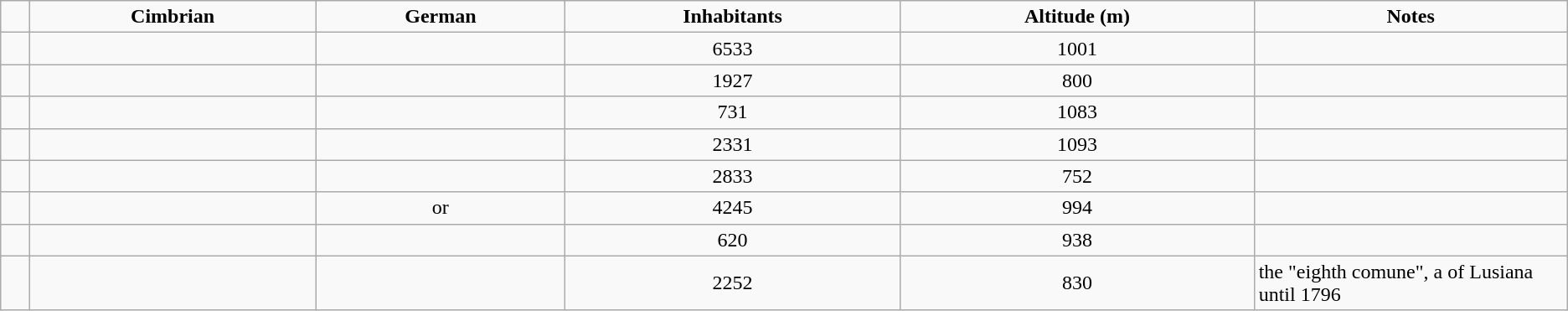<table class="wikitable">
<tr>
<td align="center"><strong></strong></td>
<td align="center"><strong>Cimbrian</strong></td>
<td align="center"><strong>German</strong></td>
<td align="center"><strong>Inhabitants</strong></td>
<td align="center"><strong>Altitude (m)</strong></td>
<td align="center"; width="20%"><strong>Notes</strong></td>
</tr>
<tr>
<td></td>
<td align="center"></td>
<td align="center"></td>
<td align="center">6533</td>
<td align="center">1001</td>
<td></td>
</tr>
<tr>
<td></td>
<td align="center"></td>
<td align="center"></td>
<td align="center">1927</td>
<td align="center">800</td>
<td></td>
</tr>
<tr>
<td></td>
<td align="center"></td>
<td align="center"></td>
<td align="center">731</td>
<td align="center">1083</td>
<td></td>
</tr>
<tr>
<td></td>
<td align="center"></td>
<td align="center"></td>
<td align="center">2331</td>
<td align="center">1093</td>
<td></td>
</tr>
<tr>
<td></td>
<td align="center"></td>
<td align="center"></td>
<td align="center">2833</td>
<td align="center">752</td>
<td></td>
</tr>
<tr>
<td></td>
<td align="center"></td>
<td align="center"> or </td>
<td align="center">4245</td>
<td align="center">994</td>
<td></td>
</tr>
<tr>
<td></td>
<td align="center"></td>
<td align="center"></td>
<td align="center">620</td>
<td align="center">938</td>
<td></td>
</tr>
<tr>
<td></td>
<td align="center"></td>
<td align="center"></td>
<td align="center">2252</td>
<td align="center">830</td>
<td>the "eighth comune", a  of Lusiana until 1796</td>
</tr>
</table>
